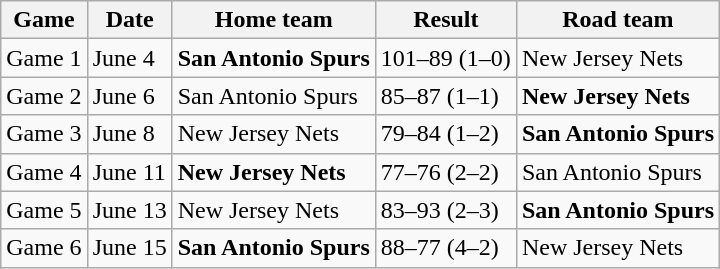<table class="wikitable">
<tr>
<th>Game</th>
<th>Date</th>
<th>Home team</th>
<th>Result</th>
<th>Road team</th>
</tr>
<tr>
<td>Game 1</td>
<td>June 4</td>
<td><strong>San Antonio Spurs</strong></td>
<td>101–89 (1–0)</td>
<td>New Jersey Nets</td>
</tr>
<tr>
<td>Game 2</td>
<td>June 6</td>
<td>San Antonio Spurs</td>
<td>85–87 (1–1)</td>
<td><strong>New Jersey Nets</strong></td>
</tr>
<tr>
<td>Game 3</td>
<td>June 8</td>
<td>New Jersey Nets</td>
<td>79–84 (1–2)</td>
<td><strong>San Antonio Spurs</strong></td>
</tr>
<tr>
<td>Game 4</td>
<td>June 11</td>
<td><strong>New Jersey Nets</strong></td>
<td>77–76 (2–2)</td>
<td>San Antonio Spurs</td>
</tr>
<tr>
<td>Game 5</td>
<td>June 13</td>
<td>New Jersey Nets</td>
<td>83–93 (2–3)</td>
<td><strong>San Antonio Spurs</strong></td>
</tr>
<tr>
<td>Game 6</td>
<td>June 15</td>
<td><strong>San Antonio Spurs</strong></td>
<td>88–77 (4–2)</td>
<td>New Jersey Nets</td>
</tr>
</table>
